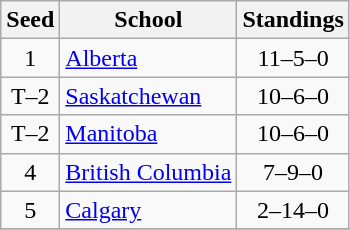<table class="wikitable">
<tr>
<th>Seed</th>
<th>School</th>
<th>Standings</th>
</tr>
<tr>
<td align=center>1</td>
<td><a href='#'>Alberta</a></td>
<td align=center>11–5–0</td>
</tr>
<tr>
<td align=center>T–2</td>
<td><a href='#'>Saskatchewan</a></td>
<td align=center>10–6–0</td>
</tr>
<tr>
<td align=center>T–2</td>
<td><a href='#'>Manitoba</a></td>
<td align=center>10–6–0</td>
</tr>
<tr>
<td align=center>4</td>
<td><a href='#'>British Columbia</a></td>
<td align=center>7–9–0</td>
</tr>
<tr>
<td align=center>5</td>
<td><a href='#'>Calgary</a></td>
<td align=center>2–14–0</td>
</tr>
<tr>
</tr>
</table>
